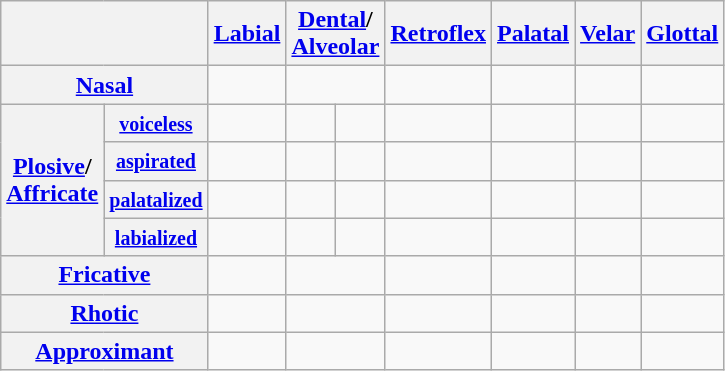<table class="wikitable" style="text-align:center">
<tr>
<th colspan="2"></th>
<th><a href='#'>Labial</a></th>
<th colspan="2"><a href='#'>Dental</a>/<br><a href='#'>Alveolar</a></th>
<th><a href='#'>Retroflex</a></th>
<th><a href='#'>Palatal</a></th>
<th><a href='#'>Velar</a></th>
<th><a href='#'>Glottal</a></th>
</tr>
<tr>
<th colspan="2"><a href='#'>Nasal</a></th>
<td></td>
<td colspan="2"></td>
<td></td>
<td></td>
<td></td>
<td></td>
</tr>
<tr>
<th rowspan="4"><a href='#'>Plosive</a>/<br><a href='#'>Affricate</a></th>
<th><small><a href='#'>voiceless</a></small></th>
<td></td>
<td></td>
<td></td>
<td></td>
<td></td>
<td></td>
<td></td>
</tr>
<tr>
<th><small><a href='#'>aspirated</a></small></th>
<td></td>
<td></td>
<td></td>
<td></td>
<td></td>
<td></td>
<td></td>
</tr>
<tr>
<th><small><a href='#'>palatalized</a></small></th>
<td></td>
<td></td>
<td></td>
<td></td>
<td></td>
<td></td>
<td></td>
</tr>
<tr>
<th><small><a href='#'>labialized</a></small></th>
<td></td>
<td></td>
<td></td>
<td></td>
<td></td>
<td></td>
<td></td>
</tr>
<tr>
<th colspan="2"><a href='#'>Fricative</a></th>
<td></td>
<td colspan="2"></td>
<td></td>
<td></td>
<td></td>
<td></td>
</tr>
<tr>
<th colspan="2"><a href='#'>Rhotic</a></th>
<td></td>
<td colspan="2"></td>
<td></td>
<td></td>
<td></td>
<td></td>
</tr>
<tr>
<th colspan="2"><a href='#'>Approximant</a></th>
<td></td>
<td colspan="2"></td>
<td></td>
<td></td>
<td></td>
<td></td>
</tr>
</table>
